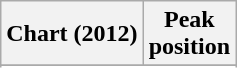<table class="wikitable sortable plainrowheaders" style="text-align:center;">
<tr>
<th scope="col">Chart (2012)</th>
<th scope="col">Peak<br>position</th>
</tr>
<tr>
</tr>
<tr>
</tr>
<tr>
</tr>
</table>
